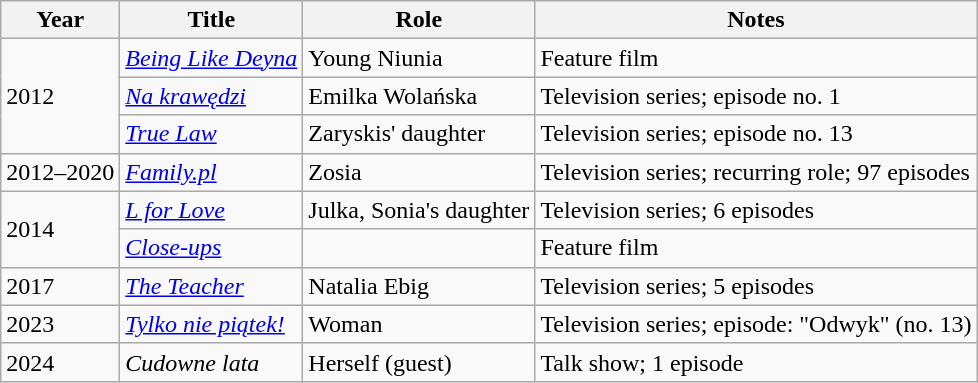<table class="wikitable plainrowheaders sortable">
<tr>
<th scope="col">Year</th>
<th scope="col">Title</th>
<th scope="col">Role</th>
<th scope="col" class="unsortable">Notes</th>
</tr>
<tr>
<td rowspan=3>2012</td>
<td><em><a href='#'>Being Like Deyna</a></em></td>
<td>Young Niunia</td>
<td>Feature film</td>
</tr>
<tr>
<td><em><a href='#'>Na krawędzi</a></em></td>
<td>Emilka Wolańska</td>
<td>Television series; episode no. 1</td>
</tr>
<tr>
<td><em><a href='#'>True Law</a></em></td>
<td>Zaryskis' daughter</td>
<td>Television series; episode no. 13</td>
</tr>
<tr>
<td>2012–2020</td>
<td><em><a href='#'>Family.pl</a></em></td>
<td>Zosia</td>
<td>Television series; recurring role; 97 episodes</td>
</tr>
<tr>
<td rowspan=2>2014</td>
<td><em><a href='#'>L for Love</a></em></td>
<td>Julka, Sonia's daughter</td>
<td>Television series; 6 episodes</td>
</tr>
<tr>
<td><em><a href='#'>Close-ups</a></em></td>
<td></td>
<td>Feature film</td>
</tr>
<tr>
<td>2017</td>
<td><em><a href='#'>The Teacher</a></em></td>
<td>Natalia Ebig</td>
<td>Television series; 5 episodes</td>
</tr>
<tr>
<td>2023</td>
<td><em><a href='#'>Tylko nie piątek!</a></em></td>
<td>Woman</td>
<td>Television series; episode: "Odwyk" (no. 13)</td>
</tr>
<tr>
<td>2024</td>
<td><em>Cudowne lata</em></td>
<td>Herself (guest)</td>
<td>Talk show; 1 episode</td>
</tr>
</table>
